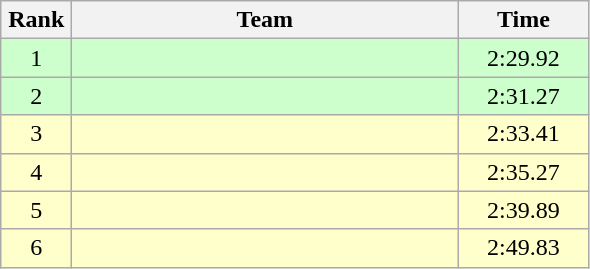<table class=wikitable style="text-align:center">
<tr>
<th width=40>Rank</th>
<th width=250>Team</th>
<th width=80>Time</th>
</tr>
<tr bgcolor="ccffcc">
<td>1</td>
<td align=left></td>
<td>2:29.92</td>
</tr>
<tr bgcolor="ccffcc">
<td>2</td>
<td align=left></td>
<td>2:31.27</td>
</tr>
<tr bgcolor="ffffcc">
<td>3</td>
<td align=left></td>
<td>2:33.41</td>
</tr>
<tr bgcolor="ffffcc">
<td>4</td>
<td align=left></td>
<td>2:35.27</td>
</tr>
<tr bgcolor="ffffcc">
<td>5</td>
<td align=left></td>
<td>2:39.89</td>
</tr>
<tr bgcolor="ffffcc">
<td>6</td>
<td align=left></td>
<td>2:49.83</td>
</tr>
</table>
